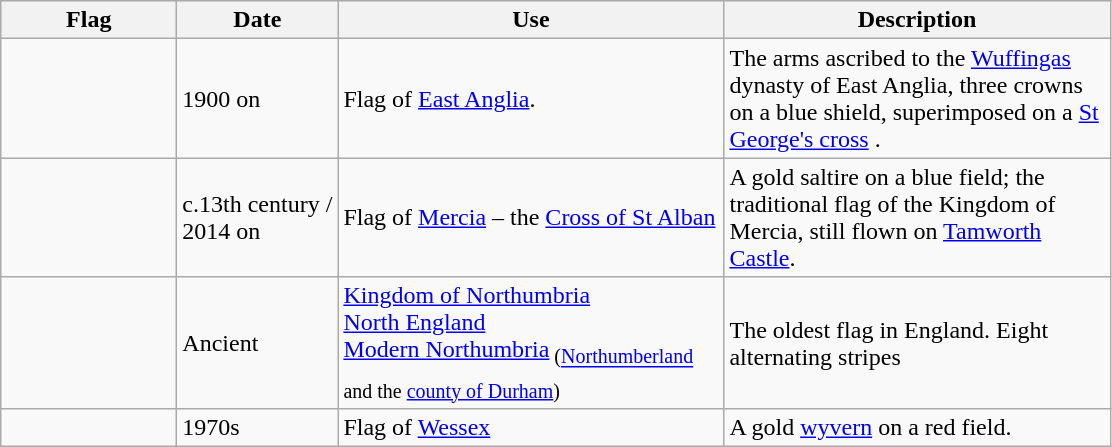<table class="wikitable">
<tr style="background:#efefef;">
<th style="width:110px;">Flag</th>
<th style="width:100px;">Date</th>
<th style="width:250px;">Use</th>
<th style="width:250px;">Description</th>
</tr>
<tr>
<td></td>
<td>1900 on</td>
<td>Flag of <a href='#'>East Anglia</a>.</td>
<td>The arms ascribed to the <a href='#'>Wuffingas</a> dynasty of East Anglia, three crowns on a blue shield, superimposed on a <a href='#'>St George's cross</a> .</td>
</tr>
<tr>
<td></td>
<td>c.13th century / 2014 on</td>
<td>Flag of <a href='#'>Mercia</a> – the <a href='#'>Cross of St Alban</a></td>
<td>A gold saltire on a blue field; the traditional flag of the Kingdom of Mercia, still flown on <a href='#'>Tamworth Castle</a>.</td>
</tr>
<tr>
<td></td>
<td>Ancient</td>
<td><a href='#'>Kingdom of Northumbria</a><br><a href='#'>North England</a><br><a href='#'>Modern Northumbria</a><sub> (<a href='#'>Northumberland</a> and the <a href='#'>county of Durham</a>)</sub></td>
<td>The oldest flag in England. Eight alternating stripes</td>
</tr>
<tr>
<td></td>
<td>1970s</td>
<td>Flag of <a href='#'>Wessex</a></td>
<td>A gold <a href='#'>wyvern</a> on a red field. </td>
</tr>
</table>
